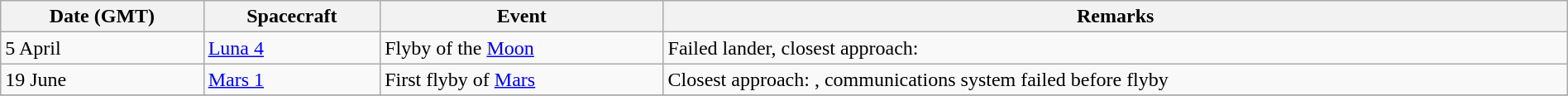<table class=wikitable width="100%">
<tr>
<th>Date (GMT)</th>
<th>Spacecraft</th>
<th>Event</th>
<th>Remarks</th>
</tr>
<tr>
<td>5 April</td>
<td><a href='#'>Luna 4</a></td>
<td>Flyby of the <a href='#'>Moon</a></td>
<td>Failed lander, closest approach: </td>
</tr>
<tr>
<td>19 June</td>
<td><a href='#'>Mars 1</a></td>
<td>First flyby of <a href='#'>Mars</a></td>
<td>Closest approach: , communications system failed before flyby</td>
</tr>
<tr>
</tr>
</table>
